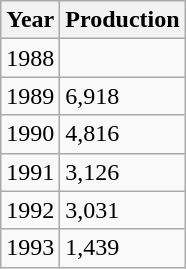<table class="wikitable">
<tr>
<th>Year</th>
<th>Production</th>
</tr>
<tr>
<td>1988</td>
<td></td>
</tr>
<tr>
<td>1989</td>
<td>6,918</td>
</tr>
<tr>
<td>1990</td>
<td>4,816</td>
</tr>
<tr>
<td>1991</td>
<td>3,126</td>
</tr>
<tr>
<td>1992</td>
<td>3,031</td>
</tr>
<tr>
<td>1993</td>
<td>1,439</td>
</tr>
</table>
